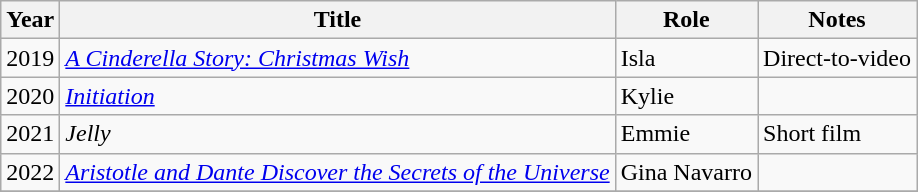<table class="wikitable sortable">
<tr>
<th>Year</th>
<th>Title</th>
<th>Role</th>
<th class="unsortable">Notes</th>
</tr>
<tr>
<td>2019</td>
<td><em><a href='#'>A Cinderella Story: Christmas Wish</a></em></td>
<td>Isla</td>
<td>Direct-to-video</td>
</tr>
<tr>
<td>2020</td>
<td><em><a href='#'>Initiation</a></em></td>
<td>Kylie</td>
<td></td>
</tr>
<tr>
<td>2021</td>
<td><em>Jelly</em></td>
<td>Emmie</td>
<td>Short film</td>
</tr>
<tr>
<td>2022</td>
<td><em><a href='#'>Aristotle and Dante Discover the Secrets of the Universe</a></em></td>
<td>Gina Navarro</td>
<td></td>
</tr>
<tr>
</tr>
</table>
